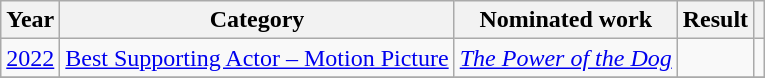<table class="wikitable">
<tr>
<th scope="col">Year</th>
<th scope="col">Category</th>
<th scope="col">Nominated work</th>
<th style="col">Result</th>
<th style="col"></th>
</tr>
<tr>
<td><a href='#'>2022</a></td>
<td><a href='#'>Best Supporting Actor – Motion Picture</a></td>
<td><em><a href='#'>The Power of the Dog</a></em></td>
<td></td>
<td></td>
</tr>
<tr>
</tr>
</table>
